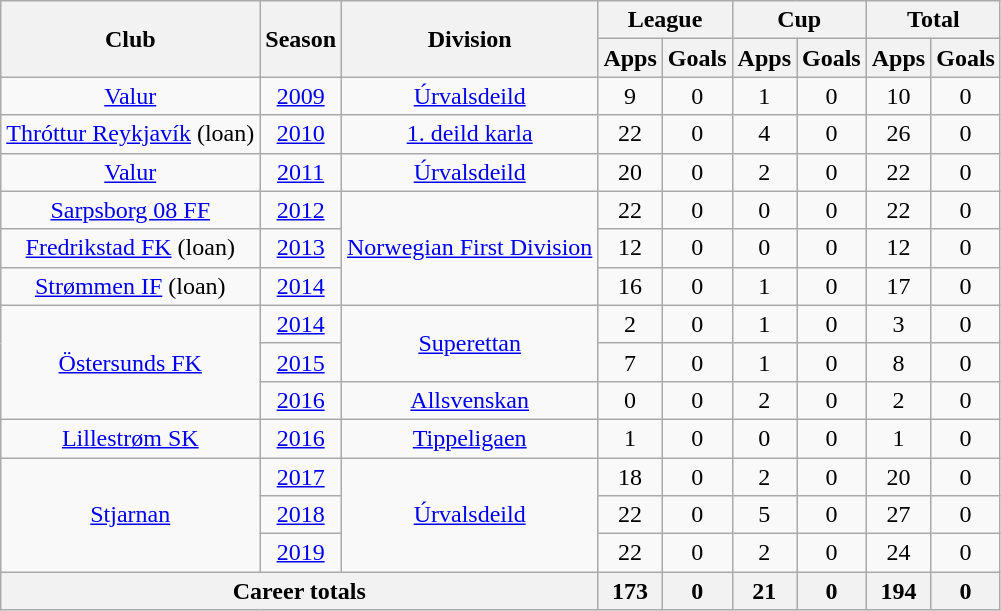<table class="wikitable" style="text-align: center;">
<tr>
<th rowspan="2">Club</th>
<th rowspan="2">Season</th>
<th rowspan="2">Division</th>
<th colspan="2">League</th>
<th colspan="2">Cup</th>
<th colspan="2">Total</th>
</tr>
<tr>
<th>Apps</th>
<th>Goals</th>
<th>Apps</th>
<th>Goals</th>
<th>Apps</th>
<th>Goals</th>
</tr>
<tr>
<td valign="center"><a href='#'>Valur</a></td>
<td><a href='#'>2009</a></td>
<td><a href='#'>Úrvalsdeild</a></td>
<td>9</td>
<td>0</td>
<td>1</td>
<td>0</td>
<td>10</td>
<td>0</td>
</tr>
<tr>
<td valign="center"><a href='#'>Thróttur Reykjavík</a> (loan)</td>
<td><a href='#'>2010</a></td>
<td><a href='#'>1. deild karla</a></td>
<td>22</td>
<td>0</td>
<td>4</td>
<td>0</td>
<td>26</td>
<td>0</td>
</tr>
<tr>
<td valign="center"><a href='#'>Valur</a></td>
<td><a href='#'>2011</a></td>
<td><a href='#'>Úrvalsdeild</a></td>
<td>20</td>
<td>0</td>
<td>2</td>
<td>0</td>
<td>22</td>
<td>0</td>
</tr>
<tr>
<td><a href='#'>Sarpsborg 08 FF</a></td>
<td><a href='#'>2012</a></td>
<td rowspan="3"><a href='#'>Norwegian First Division</a></td>
<td>22</td>
<td>0</td>
<td>0</td>
<td>0</td>
<td>22</td>
<td>0</td>
</tr>
<tr>
<td><a href='#'>Fredrikstad FK</a> (loan)</td>
<td><a href='#'>2013</a></td>
<td>12</td>
<td>0</td>
<td>0</td>
<td>0</td>
<td>12</td>
<td>0</td>
</tr>
<tr>
<td><a href='#'>Strømmen IF</a> (loan)</td>
<td><a href='#'>2014</a></td>
<td>16</td>
<td>0</td>
<td>1</td>
<td>0</td>
<td>17</td>
<td>0</td>
</tr>
<tr>
<td rowspan="3" valign="center"><a href='#'>Östersunds FK</a></td>
<td><a href='#'>2014</a></td>
<td rowspan="2"><a href='#'>Superettan</a></td>
<td>2</td>
<td>0</td>
<td>1</td>
<td>0</td>
<td>3</td>
<td>0</td>
</tr>
<tr>
<td><a href='#'>2015</a></td>
<td>7</td>
<td>0</td>
<td>1</td>
<td>0</td>
<td>8</td>
<td>0</td>
</tr>
<tr>
<td><a href='#'>2016</a></td>
<td><a href='#'>Allsvenskan</a></td>
<td>0</td>
<td>0</td>
<td>2</td>
<td>0</td>
<td>2</td>
<td>0</td>
</tr>
<tr>
<td><a href='#'>Lillestrøm SK</a></td>
<td><a href='#'>2016</a></td>
<td><a href='#'>Tippeligaen</a></td>
<td>1</td>
<td>0</td>
<td>0</td>
<td>0</td>
<td>1</td>
<td>0</td>
</tr>
<tr>
<td rowspan="3" valign="center"><a href='#'>Stjarnan</a></td>
<td><a href='#'>2017</a></td>
<td rowspan="3"><a href='#'>Úrvalsdeild</a></td>
<td>18</td>
<td>0</td>
<td>2</td>
<td>0</td>
<td>20</td>
<td>0</td>
</tr>
<tr>
<td><a href='#'>2018</a></td>
<td>22</td>
<td>0</td>
<td>5</td>
<td>0</td>
<td>27</td>
<td>0</td>
</tr>
<tr>
<td><a href='#'>2019</a></td>
<td>22</td>
<td>0</td>
<td>2</td>
<td>0</td>
<td>24</td>
<td>0</td>
</tr>
<tr>
<th colspan=3>Career totals</th>
<th>173</th>
<th>0</th>
<th>21</th>
<th>0</th>
<th>194</th>
<th>0</th>
</tr>
</table>
